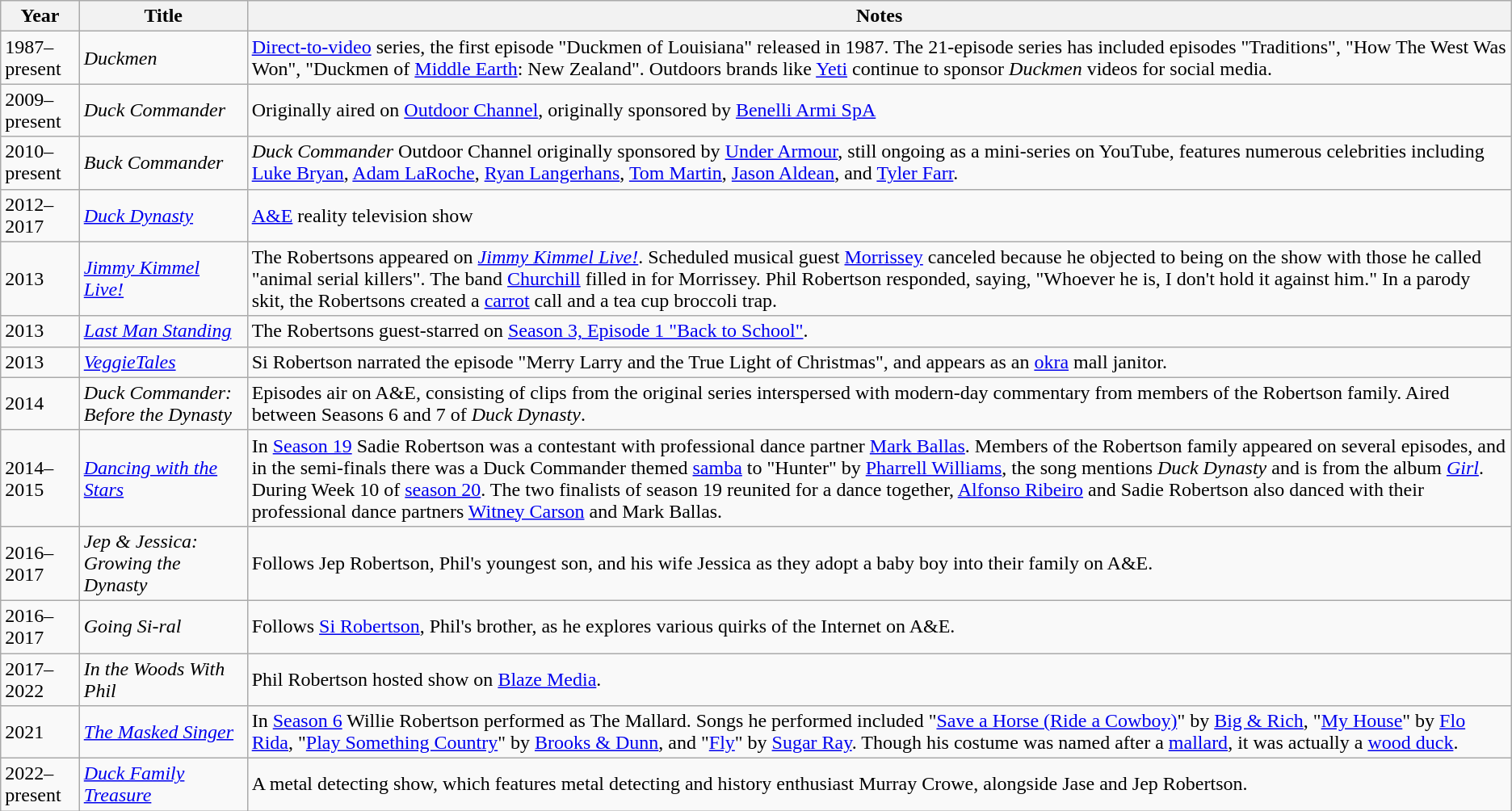<table class="wikitable sortable">
<tr>
<th>Year</th>
<th>Title</th>
<th class="unsortable">Notes</th>
</tr>
<tr>
<td>1987–present</td>
<td><em>Duckmen</em></td>
<td><a href='#'>Direct-to-video</a> series, the first episode "Duckmen of Louisiana" released in 1987. The 21-episode series has included episodes "Traditions", "How The West Was Won", "Duckmen of <a href='#'>Middle Earth</a>: New Zealand". Outdoors brands like <a href='#'>Yeti</a> continue to sponsor <em>Duckmen</em> videos for social media.</td>
</tr>
<tr>
<td>2009–present</td>
<td><em>Duck Commander</em></td>
<td>Originally aired on <a href='#'>Outdoor Channel</a>, originally sponsored by <a href='#'>Benelli Armi SpA</a></td>
</tr>
<tr>
<td>2010–present</td>
<td><em>Buck Commander</em></td>
<td><em>Duck Commander</em> Outdoor Channel originally sponsored by <a href='#'>Under Armour</a>, still ongoing as a mini-series on YouTube, features numerous celebrities including <a href='#'>Luke Bryan</a>, <a href='#'>Adam LaRoche</a>, <a href='#'>Ryan Langerhans</a>, <a href='#'>Tom Martin</a>, <a href='#'>Jason Aldean</a>, and <a href='#'>Tyler Farr</a>.</td>
</tr>
<tr>
<td>2012–2017</td>
<td><em><a href='#'>Duck Dynasty</a></em></td>
<td><a href='#'>A&E</a> reality television show</td>
</tr>
<tr>
<td>2013</td>
<td><em><a href='#'>Jimmy Kimmel Live!</a></em></td>
<td>The Robertsons appeared on <em><a href='#'>Jimmy Kimmel Live!</a></em>. Scheduled musical guest <a href='#'>Morrissey</a> canceled because he objected to being on the show with those he called "animal serial killers". The band <a href='#'>Churchill</a> filled in for Morrissey. Phil Robertson responded, saying, "Whoever he is, I don't hold it against him." In a parody skit, the Robertsons created a <a href='#'>carrot</a> call and a tea cup broccoli trap.</td>
</tr>
<tr>
<td>2013</td>
<td><em><a href='#'>Last Man Standing</a></em></td>
<td>The Robertsons guest-starred on <a href='#'>Season 3, Episode 1 "Back to School"</a>.</td>
</tr>
<tr>
<td>2013</td>
<td><em><a href='#'>VeggieTales</a></em></td>
<td>Si Robertson narrated the episode "Merry Larry and the True Light of Christmas", and appears as an <a href='#'>okra</a> mall janitor.</td>
</tr>
<tr>
<td>2014</td>
<td><em>Duck Commander: Before the Dynasty</em></td>
<td>Episodes air on A&E, consisting of clips from the original series interspersed with modern-day commentary from members of the Robertson family. Aired between Seasons 6 and 7 of <em>Duck Dynasty</em>.</td>
</tr>
<tr>
<td>2014–2015</td>
<td><em><a href='#'>Dancing with the Stars</a></em></td>
<td>In <a href='#'>Season 19</a> Sadie Robertson was a contestant with professional dance partner <a href='#'>Mark Ballas</a>. Members of the Robertson family appeared on several episodes, and in the semi-finals there was a Duck Commander themed <a href='#'>samba</a> to "Hunter" by <a href='#'>Pharrell Williams</a>, the song mentions <em>Duck Dynasty</em> and is from the album <em><a href='#'>Girl</a></em>. During Week 10 of <a href='#'>season 20</a>. The two finalists of season 19 reunited for a dance together, <a href='#'>Alfonso Ribeiro</a> and Sadie Robertson also danced with their professional dance partners <a href='#'>Witney Carson</a> and Mark Ballas.</td>
</tr>
<tr>
<td>2016–2017</td>
<td><em>Jep & Jessica: Growing the Dynasty</em></td>
<td>Follows Jep Robertson, Phil's youngest son, and his wife Jessica as they adopt a baby boy into their family on A&E.</td>
</tr>
<tr>
<td>2016–2017</td>
<td><em>Going Si-ral</em></td>
<td>Follows <a href='#'>Si Robertson</a>, Phil's brother, as he explores various quirks of the Internet on A&E.</td>
</tr>
<tr>
<td>2017–2022</td>
<td><em>In the Woods With Phil</em></td>
<td>Phil Robertson hosted show on <a href='#'>Blaze Media</a>.</td>
</tr>
<tr>
<td>2021</td>
<td><em><a href='#'>The Masked Singer</a></em></td>
<td>In <a href='#'>Season 6</a> Willie Robertson performed as The Mallard. Songs he performed included "<a href='#'>Save a Horse (Ride a Cowboy)</a>" by <a href='#'>Big & Rich</a>, "<a href='#'>My House</a>" by <a href='#'>Flo Rida</a>, "<a href='#'>Play Something Country</a>" by <a href='#'>Brooks & Dunn</a>, and "<a href='#'>Fly</a>" by <a href='#'>Sugar Ray</a>. Though his costume was named after a <a href='#'>mallard</a>, it was actually a <a href='#'>wood duck</a>.</td>
</tr>
<tr>
<td>2022–present</td>
<td><em><a href='#'>Duck Family Treasure</a></em></td>
<td>A metal detecting show, which features metal detecting and history enthusiast Murray Crowe, alongside Jase and Jep Robertson.</td>
</tr>
</table>
